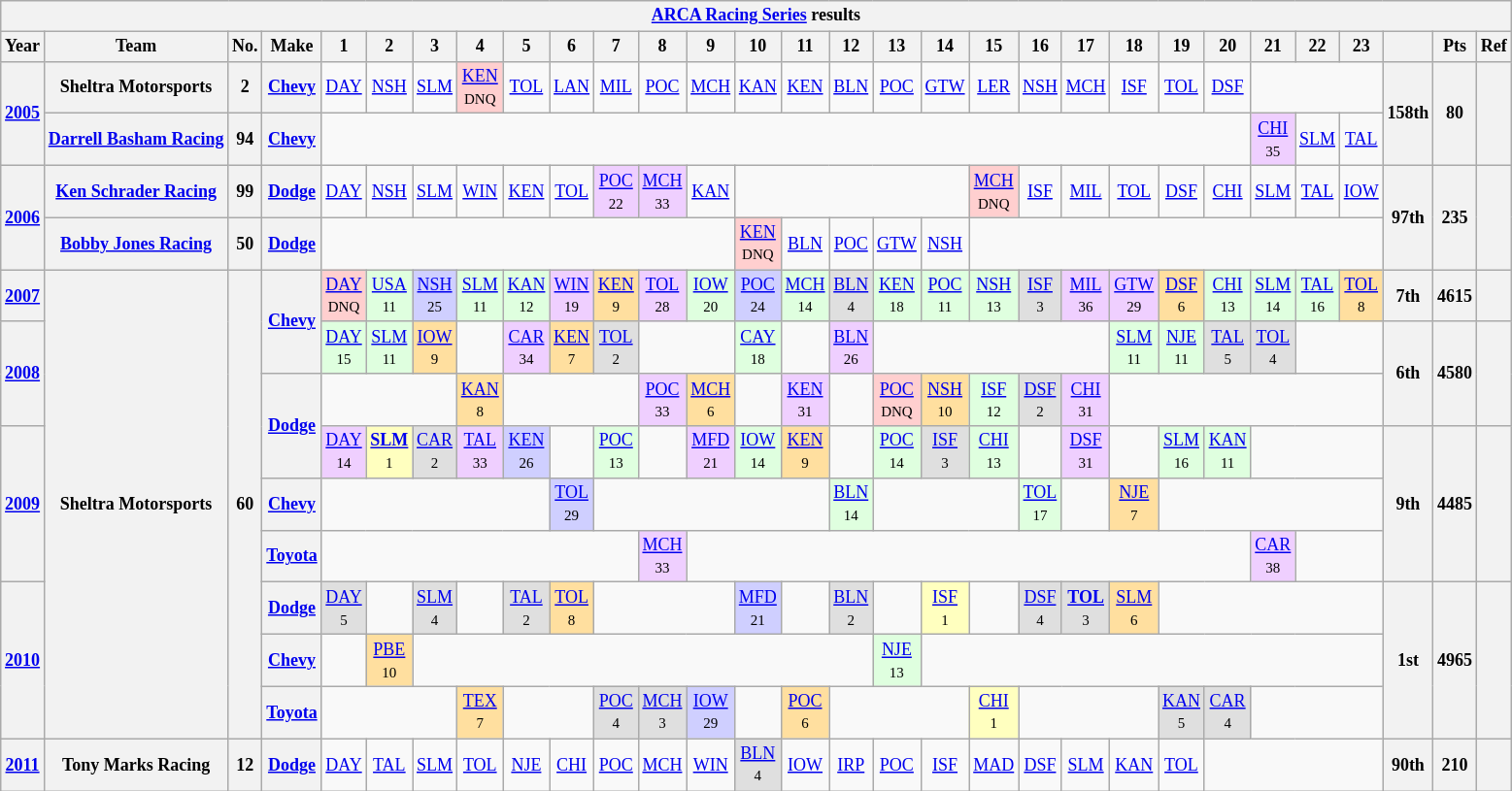<table class="wikitable" style="text-align:center; font-size:75%">
<tr>
<th colspan=30><a href='#'>ARCA Racing Series</a> results</th>
</tr>
<tr>
<th>Year</th>
<th>Team</th>
<th>No.</th>
<th>Make</th>
<th>1</th>
<th>2</th>
<th>3</th>
<th>4</th>
<th>5</th>
<th>6</th>
<th>7</th>
<th>8</th>
<th>9</th>
<th>10</th>
<th>11</th>
<th>12</th>
<th>13</th>
<th>14</th>
<th>15</th>
<th>16</th>
<th>17</th>
<th>18</th>
<th>19</th>
<th>20</th>
<th>21</th>
<th>22</th>
<th>23</th>
<th></th>
<th>Pts</th>
<th>Ref</th>
</tr>
<tr>
<th rowspan=2><a href='#'>2005</a></th>
<th>Sheltra Motorsports</th>
<th>2</th>
<th><a href='#'>Chevy</a></th>
<td><a href='#'>DAY</a></td>
<td><a href='#'>NSH</a></td>
<td><a href='#'>SLM</a></td>
<td style="background:#FFCFCF;"><a href='#'>KEN</a><br><small>DNQ</small></td>
<td><a href='#'>TOL</a></td>
<td><a href='#'>LAN</a></td>
<td><a href='#'>MIL</a></td>
<td><a href='#'>POC</a></td>
<td><a href='#'>MCH</a></td>
<td><a href='#'>KAN</a></td>
<td><a href='#'>KEN</a></td>
<td><a href='#'>BLN</a></td>
<td><a href='#'>POC</a></td>
<td><a href='#'>GTW</a></td>
<td><a href='#'>LER</a></td>
<td><a href='#'>NSH</a></td>
<td><a href='#'>MCH</a></td>
<td><a href='#'>ISF</a></td>
<td><a href='#'>TOL</a></td>
<td><a href='#'>DSF</a></td>
<td colspan=3></td>
<th rowspan=2>158th</th>
<th rowspan=2>80</th>
<th rowspan=2></th>
</tr>
<tr>
<th><a href='#'>Darrell Basham Racing</a></th>
<th>94</th>
<th><a href='#'>Chevy</a></th>
<td colspan=20></td>
<td style="background:#EFCFFF;"><a href='#'>CHI</a><br><small>35</small></td>
<td><a href='#'>SLM</a></td>
<td><a href='#'>TAL</a></td>
</tr>
<tr>
<th rowspan=2><a href='#'>2006</a></th>
<th><a href='#'>Ken Schrader Racing</a></th>
<th>99</th>
<th><a href='#'>Dodge</a></th>
<td><a href='#'>DAY</a></td>
<td><a href='#'>NSH</a></td>
<td><a href='#'>SLM</a></td>
<td><a href='#'>WIN</a></td>
<td><a href='#'>KEN</a></td>
<td><a href='#'>TOL</a></td>
<td style="background:#EFCFFF;"><a href='#'>POC</a><br><small>22</small></td>
<td style="background:#EFCFFF;"><a href='#'>MCH</a><br><small>33</small></td>
<td><a href='#'>KAN</a></td>
<td colspan=5></td>
<td style="background:#FFCFCF;"><a href='#'>MCH</a><br><small>DNQ</small></td>
<td><a href='#'>ISF</a></td>
<td><a href='#'>MIL</a></td>
<td><a href='#'>TOL</a></td>
<td><a href='#'>DSF</a></td>
<td><a href='#'>CHI</a></td>
<td><a href='#'>SLM</a></td>
<td><a href='#'>TAL</a></td>
<td><a href='#'>IOW</a></td>
<th rowspan=2>97th</th>
<th rowspan=2>235</th>
<th rowspan=2></th>
</tr>
<tr>
<th><a href='#'>Bobby Jones Racing</a></th>
<th>50</th>
<th><a href='#'>Dodge</a></th>
<td colspan=9></td>
<td style="background:#FFCFCF;"><a href='#'>KEN</a><br><small>DNQ</small></td>
<td><a href='#'>BLN</a></td>
<td><a href='#'>POC</a></td>
<td><a href='#'>GTW</a></td>
<td><a href='#'>NSH</a></td>
<td colspan=9></td>
</tr>
<tr>
<th><a href='#'>2007</a></th>
<th rowspan=9>Sheltra Motorsports</th>
<th rowspan=9>60</th>
<th rowspan=2><a href='#'>Chevy</a></th>
<td style="background:#FFCFCF;"><a href='#'>DAY</a><br><small>DNQ</small></td>
<td style="background:#DFFFDF;"><a href='#'>USA</a><br><small>11</small></td>
<td style="background:#CFCFFF;"><a href='#'>NSH</a><br><small>25</small></td>
<td style="background:#DFFFDF;"><a href='#'>SLM</a><br><small>11</small></td>
<td style="background:#DFFFDF;"><a href='#'>KAN</a><br><small>12</small></td>
<td style="background:#EFCFFF;"><a href='#'>WIN</a><br><small>19</small></td>
<td style="background:#FFDF9F;"><a href='#'>KEN</a><br><small>9</small></td>
<td style="background:#EFCFFF;"><a href='#'>TOL</a><br><small>28</small></td>
<td style="background:#DFFFDF;"><a href='#'>IOW</a><br><small>20</small></td>
<td style="background:#CFCFFF;"><a href='#'>POC</a><br><small>24</small></td>
<td style="background:#DFFFDF;"><a href='#'>MCH</a><br><small>14</small></td>
<td style="background:#DFDFDF;"><a href='#'>BLN</a><br><small>4</small></td>
<td style="background:#DFFFDF;"><a href='#'>KEN</a><br><small>18</small></td>
<td style="background:#DFFFDF;"><a href='#'>POC</a><br><small>11</small></td>
<td style="background:#DFFFDF;"><a href='#'>NSH</a><br><small>13</small></td>
<td style="background:#DFDFDF;"><a href='#'>ISF</a><br><small>3</small></td>
<td style="background:#EFCFFF;"><a href='#'>MIL</a><br><small>36</small></td>
<td style="background:#EFCFFF;"><a href='#'>GTW</a><br><small>29</small></td>
<td style="background:#FFDF9F;"><a href='#'>DSF</a><br><small>6</small></td>
<td style="background:#DFFFDF;"><a href='#'>CHI</a><br><small>13</small></td>
<td style="background:#DFFFDF;"><a href='#'>SLM</a><br><small>14</small></td>
<td style="background:#DFFFDF;"><a href='#'>TAL</a><br><small>16</small></td>
<td style="background:#FFDF9F;"><a href='#'>TOL</a><br><small>8</small></td>
<th>7th</th>
<th>4615</th>
<th></th>
</tr>
<tr>
<th rowspan=2><a href='#'>2008</a></th>
<td style="background:#DFFFDF;"><a href='#'>DAY</a><br><small>15</small></td>
<td style="background:#DFFFDF;"><a href='#'>SLM</a><br><small>11</small></td>
<td style="background:#FFDF9F;"><a href='#'>IOW</a><br><small>9</small></td>
<td></td>
<td style="background:#EFCFFF;"><a href='#'>CAR</a><br><small>34</small></td>
<td style="background:#FFDF9F;"><a href='#'>KEN</a><br><small>7</small></td>
<td style="background:#DFDFDF;"><a href='#'>TOL</a><br><small>2</small></td>
<td colspan=2></td>
<td style="background:#DFFFDF;"><a href='#'>CAY</a><br><small>18</small></td>
<td></td>
<td style="background:#EFCFFF;"><a href='#'>BLN</a><br><small>26</small></td>
<td colspan=5></td>
<td style="background:#DFFFDF;"><a href='#'>SLM</a><br><small>11</small></td>
<td style="background:#DFFFDF;"><a href='#'>NJE</a><br><small>11</small></td>
<td style="background:#DFDFDF;"><a href='#'>TAL</a><br><small>5</small></td>
<td style="background:#DFDFDF;"><a href='#'>TOL</a><br><small>4</small></td>
<td colspan=2></td>
<th rowspan=2>6th</th>
<th rowspan=2>4580</th>
<th rowspan=2></th>
</tr>
<tr>
<th rowspan=2><a href='#'>Dodge</a></th>
<td colspan=3></td>
<td style="background:#FFDF9F;"><a href='#'>KAN</a><br><small>8</small></td>
<td colspan=3></td>
<td style="background:#EFCFFF;"><a href='#'>POC</a><br><small>33</small></td>
<td style="background:#FFDF9F;"><a href='#'>MCH</a><br><small>6</small></td>
<td></td>
<td style="background:#EFCFFF;"><a href='#'>KEN</a><br><small>31</small></td>
<td></td>
<td style="background:#FFCFCF;"><a href='#'>POC</a><br><small>DNQ</small></td>
<td style="background:#FFDF9F;"><a href='#'>NSH</a><br><small>10</small></td>
<td style="background:#DFFFDF;"><a href='#'>ISF</a><br><small>12</small></td>
<td style="background:#DFDFDF;"><a href='#'>DSF</a><br><small>2</small></td>
<td style="background:#EFCFFF;"><a href='#'>CHI</a><br><small>31</small></td>
<td colspan=6></td>
</tr>
<tr>
<th rowspan=3><a href='#'>2009</a></th>
<td style="background:#EFCFFF;"><a href='#'>DAY</a><br><small>14</small></td>
<td style="background:#FFFFBF;"><strong><a href='#'>SLM</a></strong><br><small>1</small></td>
<td style="background:#DFDFDF;"><a href='#'>CAR</a><br><small>2</small></td>
<td style="background:#EFCFFF;"><a href='#'>TAL</a><br><small>33</small></td>
<td style="background:#CFCFFF;"><a href='#'>KEN</a><br><small>26</small></td>
<td></td>
<td style="background:#DFFFDF;"><a href='#'>POC</a><br><small>13</small></td>
<td></td>
<td style="background:#EFCFFF;"><a href='#'>MFD</a><br><small>21</small></td>
<td style="background:#DFFFDF;"><a href='#'>IOW</a><br><small>14</small></td>
<td style="background:#FFDF9F;"><a href='#'>KEN</a><br><small>9</small></td>
<td></td>
<td style="background:#DFFFDF;"><a href='#'>POC</a><br><small>14</small></td>
<td style="background:#DFDFDF;"><a href='#'>ISF</a><br><small>3</small></td>
<td style="background:#DFFFDF;"><a href='#'>CHI</a><br><small>13</small></td>
<td></td>
<td style="background:#EFCFFF;"><a href='#'>DSF</a><br><small>31</small></td>
<td></td>
<td style="background:#DFFFDF;"><a href='#'>SLM</a><br><small>16</small></td>
<td style="background:#DFFFDF;"><a href='#'>KAN</a><br><small>11</small></td>
<td colspan=3></td>
<th rowspan=3>9th</th>
<th rowspan=3>4485</th>
<th rowspan=3></th>
</tr>
<tr>
<th><a href='#'>Chevy</a></th>
<td colspan=5></td>
<td style="background:#CFCFFF;"><a href='#'>TOL</a><br><small>29</small></td>
<td colspan=5></td>
<td style="background:#DFFFDF;"><a href='#'>BLN</a><br><small>14</small></td>
<td colspan=3></td>
<td style="background:#DFFFDF;"><a href='#'>TOL</a><br><small>17</small></td>
<td></td>
<td style="background:#FFDF9F;"><a href='#'>NJE</a><br><small>7</small></td>
<td colspan=5></td>
</tr>
<tr>
<th><a href='#'>Toyota</a></th>
<td colspan=7></td>
<td style="background:#EFCFFF;"><a href='#'>MCH</a><br><small>33</small></td>
<td colspan=12></td>
<td style="background:#EFCFFF;"><a href='#'>CAR</a><br><small>38</small></td>
<td colspan=2></td>
</tr>
<tr>
<th rowspan=3><a href='#'>2010</a></th>
<th><a href='#'>Dodge</a></th>
<td style="background:#DFDFDF;"><a href='#'>DAY</a><br><small>5</small></td>
<td></td>
<td style="background:#DFDFDF;"><a href='#'>SLM</a><br><small>4</small></td>
<td></td>
<td style="background:#DFDFDF;"><a href='#'>TAL</a><br><small>2</small></td>
<td style="background:#FFDF9F;"><a href='#'>TOL</a><br><small>8</small></td>
<td colspan=3></td>
<td style="background:#CFCFFF;"><a href='#'>MFD</a><br><small>21</small></td>
<td></td>
<td style="background:#DFDFDF;"><a href='#'>BLN</a><br><small>2</small></td>
<td></td>
<td style="background:#FFFFBF;"><a href='#'>ISF</a><br><small>1</small></td>
<td></td>
<td style="background:#DFDFDF;"><a href='#'>DSF</a><br><small>4</small></td>
<td style="background:#DFDFDF;"><strong><a href='#'>TOL</a></strong><br><small>3</small></td>
<td style="background:#FFDF9F;"><a href='#'>SLM</a><br><small>6</small></td>
<td colspan=5></td>
<th rowspan=3>1st</th>
<th rowspan=3>4965</th>
<th rowspan=3></th>
</tr>
<tr>
<th><a href='#'>Chevy</a></th>
<td></td>
<td style="background:#FFDF9F;"><a href='#'>PBE</a><br><small>10</small></td>
<td colspan=10></td>
<td style="background:#DFFFDF;"><a href='#'>NJE</a><br><small>13</small></td>
<td colspan=10></td>
</tr>
<tr>
<th><a href='#'>Toyota</a></th>
<td colspan=3></td>
<td style="background:#FFDF9F;"><a href='#'>TEX</a><br><small>7</small></td>
<td colspan=2></td>
<td style="background:#DFDFDF;"><a href='#'>POC</a><br><small>4</small></td>
<td style="background:#DFDFDF;"><a href='#'>MCH</a><br><small>3</small></td>
<td style="background:#CFCFFF;"><a href='#'>IOW</a><br><small>29</small></td>
<td></td>
<td style="background:#FFDF9F;"><a href='#'>POC</a><br><small>6</small></td>
<td colspan=3></td>
<td style="background:#FFFFBF;"><a href='#'>CHI</a><br><small>1</small></td>
<td colspan=3></td>
<td style="background:#DFDFDF;"><a href='#'>KAN</a><br><small>5</small></td>
<td style="background:#DFDFDF;"><a href='#'>CAR</a><br><small>4</small></td>
<td colspan=3></td>
</tr>
<tr>
<th><a href='#'>2011</a></th>
<th>Tony Marks Racing</th>
<th>12</th>
<th><a href='#'>Dodge</a></th>
<td><a href='#'>DAY</a></td>
<td><a href='#'>TAL</a></td>
<td><a href='#'>SLM</a></td>
<td><a href='#'>TOL</a></td>
<td><a href='#'>NJE</a></td>
<td><a href='#'>CHI</a></td>
<td><a href='#'>POC</a></td>
<td><a href='#'>MCH</a></td>
<td><a href='#'>WIN</a></td>
<td style="background:#DFDFDF;"><a href='#'>BLN</a><br><small>4</small></td>
<td><a href='#'>IOW</a></td>
<td><a href='#'>IRP</a></td>
<td><a href='#'>POC</a></td>
<td><a href='#'>ISF</a></td>
<td><a href='#'>MAD</a></td>
<td><a href='#'>DSF</a></td>
<td><a href='#'>SLM</a></td>
<td><a href='#'>KAN</a></td>
<td><a href='#'>TOL</a></td>
<td colspan=4></td>
<th>90th</th>
<th>210</th>
<th></th>
</tr>
</table>
